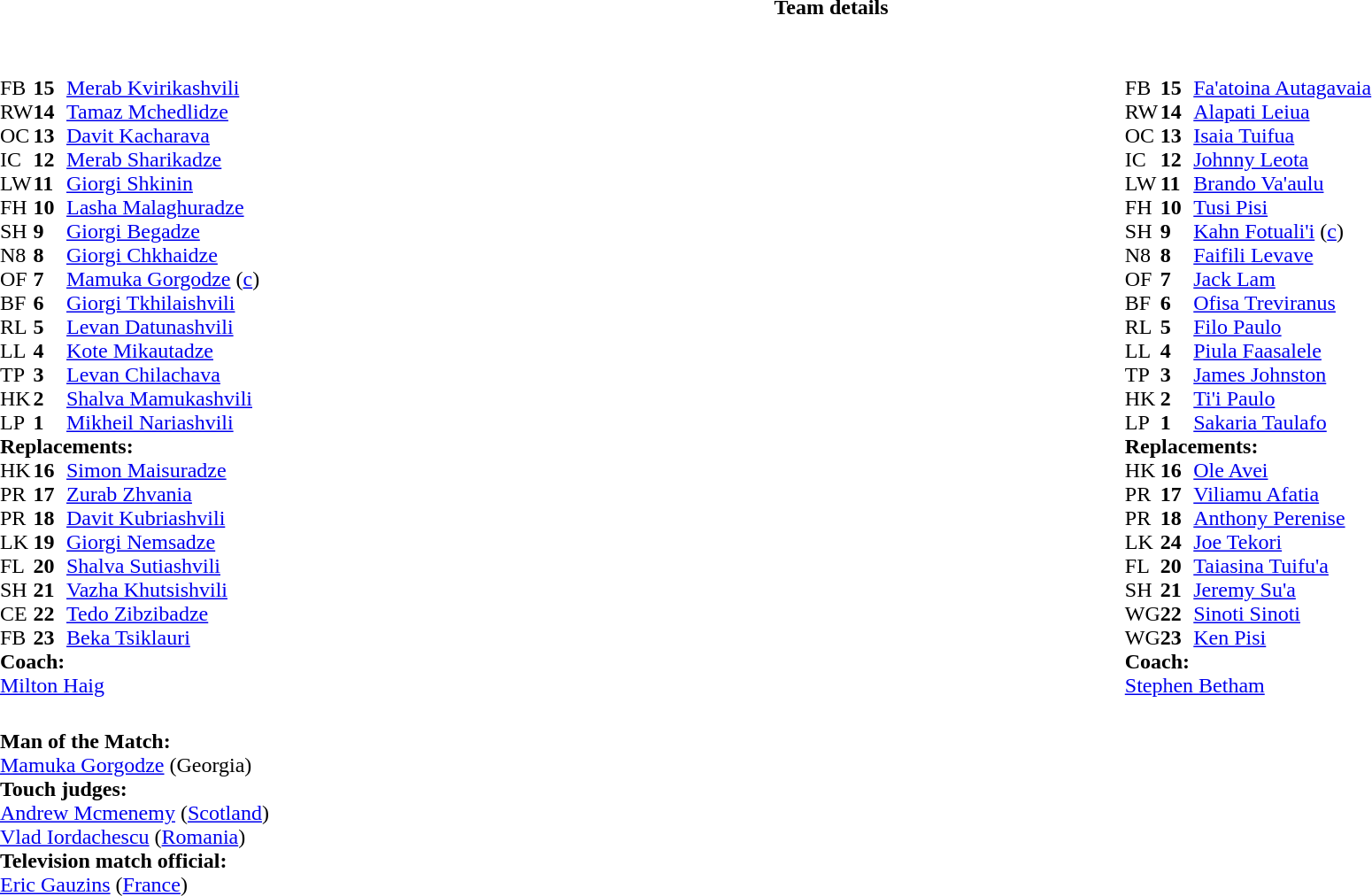<table border="0" width="100%" class="collapsible collapsed">
<tr>
<th>Team details</th>
</tr>
<tr>
<td><br><table width="100%">
<tr>
<td valign="top" width="50%"><br><table style="font-size: 100%" cellspacing="0" cellpadding="0">
<tr>
<th width="25"></th>
<th width="25"></th>
</tr>
<tr>
<td>FB</td>
<td><strong>15</strong></td>
<td><a href='#'>Merab Kvirikashvili</a></td>
</tr>
<tr>
<td>RW</td>
<td><strong>14</strong></td>
<td><a href='#'>Tamaz Mchedlidze</a></td>
<td></td>
<td></td>
</tr>
<tr>
<td>OC</td>
<td><strong>13</strong></td>
<td><a href='#'>Davit Kacharava</a></td>
</tr>
<tr>
<td>IC</td>
<td><strong>12</strong></td>
<td><a href='#'>Merab Sharikadze</a></td>
</tr>
<tr>
<td>LW</td>
<td><strong>11</strong></td>
<td><a href='#'>Giorgi Shkinin</a></td>
<td></td>
<td></td>
</tr>
<tr>
<td>FH</td>
<td><strong>10</strong></td>
<td><a href='#'>Lasha Malaghuradze</a></td>
</tr>
<tr>
<td>SH</td>
<td><strong>9</strong></td>
<td><a href='#'>Giorgi Begadze</a></td>
</tr>
<tr>
<td>N8</td>
<td><strong>8</strong></td>
<td><a href='#'>Giorgi Chkhaidze</a></td>
</tr>
<tr>
<td>OF</td>
<td><strong>7</strong></td>
<td><a href='#'>Mamuka Gorgodze</a> (<a href='#'>c</a>)</td>
<td></td>
</tr>
<tr>
<td>BF</td>
<td><strong>6</strong></td>
<td><a href='#'>Giorgi Tkhilaishvili</a></td>
<td></td>
<td></td>
</tr>
<tr>
<td>RL</td>
<td><strong>5</strong></td>
<td><a href='#'>Levan Datunashvili</a></td>
</tr>
<tr>
<td>LL</td>
<td><strong>4</strong></td>
<td><a href='#'>Kote Mikautadze</a></td>
<td></td>
<td></td>
</tr>
<tr>
<td>TP</td>
<td><strong>3</strong></td>
<td><a href='#'>Levan Chilachava</a></td>
<td></td>
<td></td>
</tr>
<tr>
<td>HK</td>
<td><strong>2</strong></td>
<td><a href='#'>Shalva Mamukashvili</a></td>
<td></td>
<td></td>
</tr>
<tr>
<td>LP</td>
<td><strong>1</strong></td>
<td><a href='#'>Mikheil Nariashvili</a></td>
<td></td>
<td></td>
</tr>
<tr>
<td colspan=3><strong>Replacements:</strong></td>
</tr>
<tr>
<td>HK</td>
<td><strong>16</strong></td>
<td><a href='#'>Simon Maisuradze</a></td>
<td></td>
<td></td>
</tr>
<tr>
<td>PR</td>
<td><strong>17</strong></td>
<td><a href='#'>Zurab Zhvania</a></td>
<td></td>
<td></td>
</tr>
<tr>
<td>PR</td>
<td><strong>18</strong></td>
<td><a href='#'>Davit Kubriashvili</a></td>
<td></td>
<td></td>
</tr>
<tr>
<td>LK</td>
<td><strong>19</strong></td>
<td><a href='#'>Giorgi Nemsadze</a></td>
<td></td>
<td></td>
</tr>
<tr>
<td>FL</td>
<td><strong>20</strong></td>
<td><a href='#'>Shalva Sutiashvili</a></td>
<td></td>
<td></td>
</tr>
<tr>
<td>SH</td>
<td><strong>21</strong></td>
<td><a href='#'>Vazha Khutsishvili</a></td>
</tr>
<tr>
<td>CE</td>
<td><strong>22</strong></td>
<td><a href='#'>Tedo Zibzibadze</a></td>
<td></td>
<td></td>
</tr>
<tr>
<td>FB</td>
<td><strong>23</strong></td>
<td><a href='#'>Beka Tsiklauri</a></td>
<td></td>
<td></td>
</tr>
<tr>
<td colspan=3><strong>Coach:</strong></td>
</tr>
<tr>
<td colspan="4"> <a href='#'>Milton Haig</a></td>
</tr>
</table>
</td>
<td valign="top" width="50%"><br><table style="font-size: 100%" cellspacing="0" cellpadding="0" align="center">
<tr>
<th width="25"></th>
<th width="25"></th>
</tr>
<tr>
<td>FB</td>
<td><strong>15</strong></td>
<td><a href='#'>Fa'atoina Autagavaia</a></td>
</tr>
<tr>
<td>RW</td>
<td><strong>14</strong></td>
<td><a href='#'>Alapati Leiua</a></td>
</tr>
<tr>
<td>OC</td>
<td><strong>13</strong></td>
<td><a href='#'>Isaia Tuifua</a></td>
</tr>
<tr>
<td>IC</td>
<td><strong>12</strong></td>
<td><a href='#'>Johnny Leota</a></td>
<td></td>
<td></td>
</tr>
<tr>
<td>LW</td>
<td><strong>11</strong></td>
<td><a href='#'>Brando Va'aulu</a></td>
<td></td>
<td></td>
</tr>
<tr>
<td>FH</td>
<td><strong>10</strong></td>
<td><a href='#'>Tusi Pisi</a></td>
</tr>
<tr>
<td>SH</td>
<td><strong>9</strong></td>
<td><a href='#'>Kahn Fotuali'i</a> (<a href='#'>c</a>)</td>
<td></td>
<td></td>
</tr>
<tr>
<td>N8</td>
<td><strong>8</strong></td>
<td><a href='#'>Faifili Levave</a></td>
</tr>
<tr>
<td>OF</td>
<td><strong>7</strong></td>
<td><a href='#'>Jack Lam</a></td>
</tr>
<tr>
<td>BF</td>
<td><strong>6</strong></td>
<td><a href='#'>Ofisa Treviranus</a></td>
<td></td>
<td></td>
</tr>
<tr>
<td>RL</td>
<td><strong>5</strong></td>
<td><a href='#'>Filo Paulo</a></td>
</tr>
<tr>
<td>LL</td>
<td><strong>4</strong></td>
<td><a href='#'>Piula Faasalele</a></td>
<td></td>
<td></td>
</tr>
<tr>
<td>TP</td>
<td><strong>3</strong></td>
<td><a href='#'>James Johnston</a></td>
<td></td>
<td></td>
</tr>
<tr>
<td>HK</td>
<td><strong>2</strong></td>
<td><a href='#'>Ti'i Paulo</a></td>
<td></td>
<td></td>
</tr>
<tr>
<td>LP</td>
<td><strong>1</strong></td>
<td><a href='#'>Sakaria Taulafo</a></td>
</tr>
<tr>
<td colspan=3><strong>Replacements:</strong></td>
</tr>
<tr>
<td>HK</td>
<td><strong>16</strong></td>
<td><a href='#'>Ole Avei</a></td>
<td></td>
<td></td>
</tr>
<tr>
<td>PR</td>
<td><strong>17</strong></td>
<td><a href='#'>Viliamu Afatia</a></td>
</tr>
<tr>
<td>PR</td>
<td><strong>18</strong></td>
<td><a href='#'>Anthony Perenise</a></td>
<td></td>
<td></td>
</tr>
<tr>
<td>LK</td>
<td><strong>24</strong></td>
<td><a href='#'>Joe Tekori</a></td>
<td></td>
<td></td>
</tr>
<tr>
<td>FL</td>
<td><strong>20</strong></td>
<td><a href='#'>Taiasina Tuifu'a</a></td>
</tr>
<tr>
<td>SH</td>
<td><strong>21</strong></td>
<td><a href='#'>Jeremy Su'a</a></td>
<td></td>
<td></td>
</tr>
<tr>
<td>WG</td>
<td><strong>22</strong></td>
<td><a href='#'>Sinoti Sinoti</a></td>
<td></td>
<td></td>
</tr>
<tr>
<td>WG</td>
<td><strong>23</strong></td>
<td><a href='#'>Ken Pisi</a></td>
<td></td>
<td></td>
</tr>
<tr>
<td colspan=3><strong>Coach:</strong></td>
</tr>
<tr>
<td colspan="4"> <a href='#'>Stephen Betham</a></td>
</tr>
</table>
</td>
</tr>
</table>
<table width=100% style="font-size: 100%">
<tr>
<td><br><strong>Man of the Match:</strong>
<br><a href='#'>Mamuka Gorgodze</a> (Georgia)<br><strong>Touch judges:</strong>
<br><a href='#'>Andrew Mcmenemy</a> (<a href='#'>Scotland</a>)
<br><a href='#'>Vlad Iordachescu</a> (<a href='#'>Romania</a>)
<br><strong>Television match official:</strong>
<br><a href='#'>Eric Gauzins</a> (<a href='#'>France</a>)</td>
</tr>
</table>
</td>
</tr>
</table>
